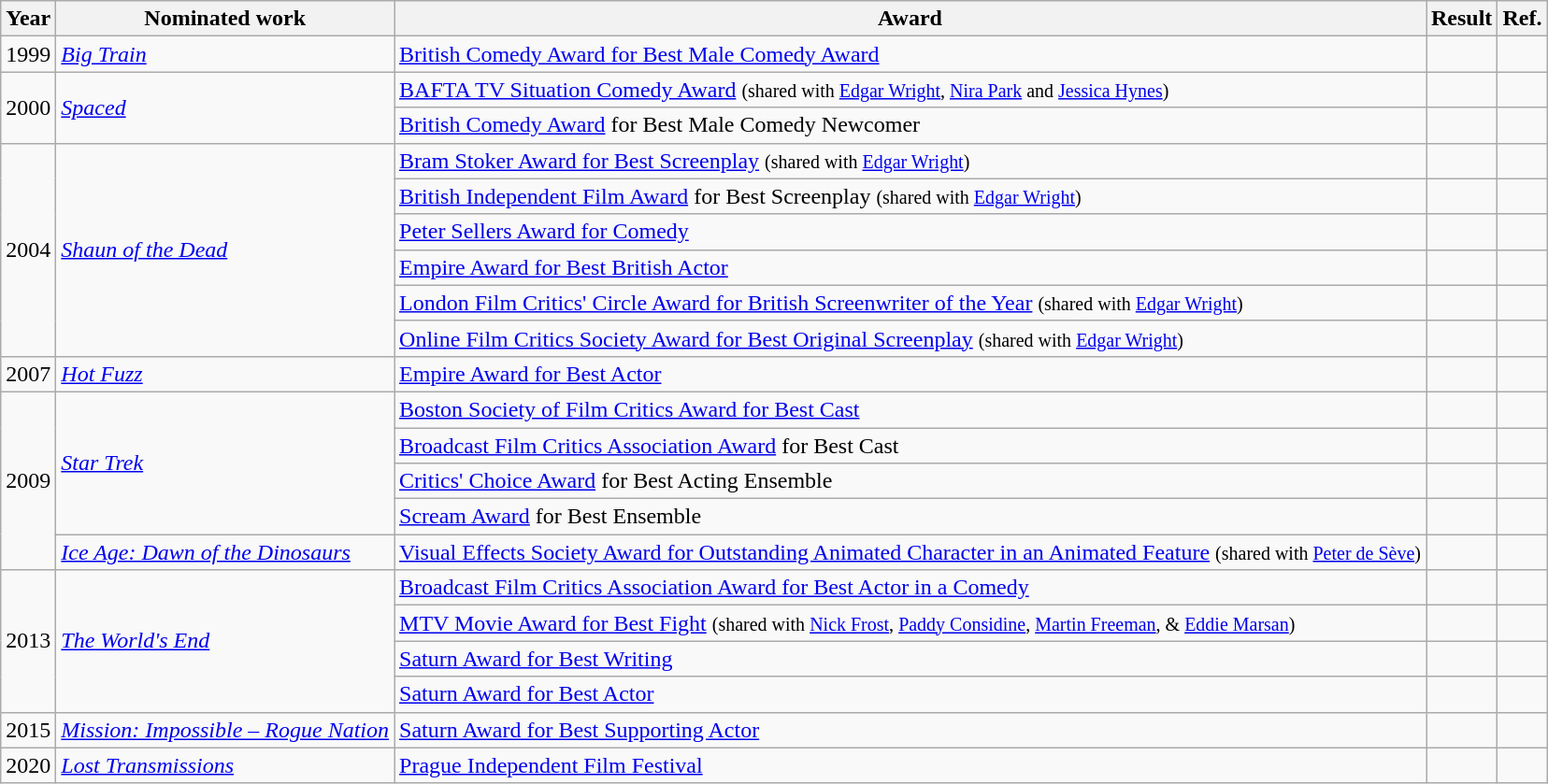<table class="wikitable sortable">
<tr>
<th>Year</th>
<th>Nominated work</th>
<th>Award</th>
<th>Result</th>
<th>Ref.</th>
</tr>
<tr>
<td>1999</td>
<td><em><a href='#'>Big Train</a></em></td>
<td><a href='#'>British Comedy Award for Best Male Comedy Award</a></td>
<td></td>
<td></td>
</tr>
<tr>
<td rowspan="2">2000</td>
<td rowspan="2"><em><a href='#'>Spaced</a></em></td>
<td><a href='#'>BAFTA TV Situation Comedy Award</a> <small>(shared with <a href='#'>Edgar Wright</a>, <a href='#'>Nira Park</a> and <a href='#'>Jessica Hynes</a>)</small></td>
<td></td>
<td></td>
</tr>
<tr>
<td><a href='#'>British Comedy Award</a> for Best Male Comedy Newcomer</td>
<td></td>
<td></td>
</tr>
<tr>
<td rowspan="6">2004</td>
<td rowspan="6"><em><a href='#'>Shaun of the Dead</a></em></td>
<td><a href='#'>Bram Stoker Award for Best Screenplay</a> <small>(shared with <a href='#'>Edgar Wright</a>)</small></td>
<td></td>
<td></td>
</tr>
<tr>
<td><a href='#'>British Independent Film Award</a> for Best Screenplay <small>(shared with <a href='#'>Edgar Wright</a>)</small></td>
<td></td>
<td></td>
</tr>
<tr>
<td><a href='#'>Peter Sellers Award for Comedy</a></td>
<td></td>
<td></td>
</tr>
<tr>
<td><a href='#'>Empire Award for Best British Actor</a></td>
<td></td>
<td></td>
</tr>
<tr>
<td><a href='#'>London Film Critics' Circle Award for British Screenwriter of the Year</a> <small>(shared with <a href='#'>Edgar Wright</a>)</small></td>
<td></td>
<td></td>
</tr>
<tr>
<td><a href='#'>Online Film Critics Society Award for Best Original Screenplay</a> <small>(shared with <a href='#'>Edgar Wright</a>)</small></td>
<td></td>
<td></td>
</tr>
<tr>
<td>2007</td>
<td><em><a href='#'>Hot Fuzz</a></em></td>
<td><a href='#'>Empire Award for Best Actor</a></td>
<td></td>
<td></td>
</tr>
<tr>
<td rowspan="5">2009</td>
<td rowspan="4"><em><a href='#'>Star Trek</a></em></td>
<td><a href='#'>Boston Society of Film Critics Award for Best Cast</a></td>
<td></td>
<td></td>
</tr>
<tr>
<td><a href='#'>Broadcast Film Critics Association Award</a> for Best Cast</td>
<td></td>
<td></td>
</tr>
<tr>
<td><a href='#'>Critics' Choice Award</a> for Best Acting Ensemble</td>
<td></td>
<td></td>
</tr>
<tr>
<td><a href='#'>Scream Award</a> for Best Ensemble</td>
<td></td>
<td></td>
</tr>
<tr>
<td><em><a href='#'>Ice Age: Dawn of the Dinosaurs</a></em></td>
<td><a href='#'>Visual Effects Society Award for Outstanding Animated Character in an Animated Feature</a> <small>(shared with <a href='#'>Peter de Sève</a>)</small></td>
<td></td>
<td></td>
</tr>
<tr>
<td rowspan="4">2013</td>
<td rowspan="4"><em><a href='#'>The World's End</a></em></td>
<td><a href='#'>Broadcast Film Critics Association Award for Best Actor in a Comedy</a></td>
<td></td>
<td></td>
</tr>
<tr>
<td><a href='#'>MTV Movie Award for Best Fight</a>  <small>(shared with <a href='#'>Nick Frost</a>, <a href='#'>Paddy Considine</a>, <a href='#'>Martin Freeman</a>, & <a href='#'>Eddie Marsan</a>) </small></td>
<td></td>
<td></td>
</tr>
<tr>
<td><a href='#'>Saturn Award for Best Writing</a></td>
<td></td>
<td></td>
</tr>
<tr>
<td><a href='#'>Saturn Award for Best Actor</a></td>
<td></td>
<td></td>
</tr>
<tr>
<td>2015</td>
<td><em><a href='#'>Mission: Impossible – Rogue Nation</a></em></td>
<td><a href='#'>Saturn Award for Best Supporting Actor</a></td>
<td></td>
<td></td>
</tr>
<tr>
<td>2020</td>
<td><em><a href='#'>Lost Transmissions</a></em></td>
<td><a href='#'>Prague Independent Film Festival</a></td>
<td></td>
<td></td>
</tr>
</table>
